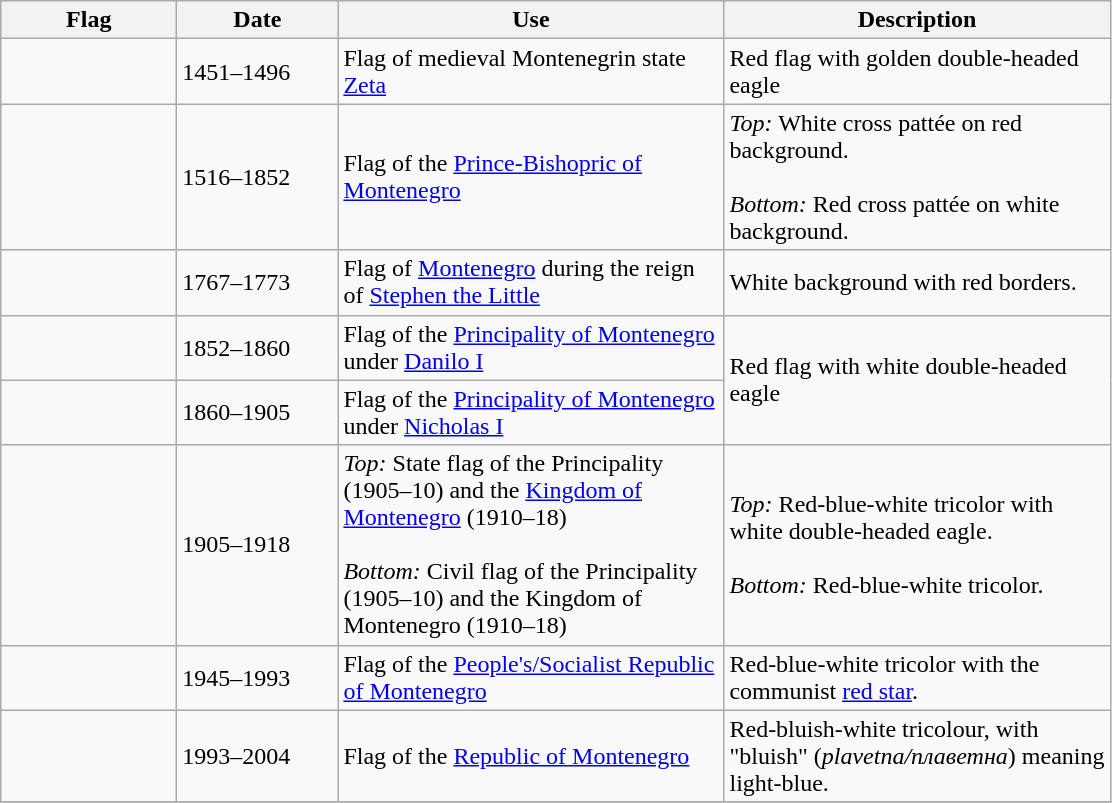<table class="wikitable">
<tr>
<th style="width:110px;">Flag</th>
<th style="width:100px;">Date</th>
<th style="width:250px;">Use</th>
<th style="width:250px;">Description</th>
</tr>
<tr>
<td></td>
<td>1451–1496</td>
<td>Flag of medieval Montenegrin state <a href='#'>Zeta</a></td>
<td>Red flag with golden double-headed eagle</td>
</tr>
<tr>
<td> <br><br> </td>
<td>1516–1852</td>
<td>Flag of the <a href='#'>Prince-Bishopric of Montenegro</a></td>
<td><em>Top:</em> White cross pattée on red background. <br><br><em>Bottom:</em> Red cross pattée on white background.</td>
</tr>
<tr>
<td></td>
<td>1767–1773</td>
<td>Flag of <a href='#'>Montenegro</a> during the reign of <a href='#'>Stephen the Little</a></td>
<td>White background with red borders.</td>
</tr>
<tr>
<td></td>
<td>1852–1860</td>
<td>Flag of the <a href='#'>Principality of Montenegro</a> under <a href='#'>Danilo I</a></td>
<td rowspan="2">Red flag with white double-headed eagle</td>
</tr>
<tr>
<td></td>
<td>1860–1905</td>
<td>Flag of the <a href='#'>Principality of Montenegro</a> under <a href='#'>Nicholas I</a></td>
</tr>
<tr>
<td> <br><br></td>
<td>1905–1918</td>
<td><em>Top:</em> State flag of the Principality (1905–10) and the <a href='#'>Kingdom of Montenegro</a> (1910–18) <br><br><em>Bottom:</em> Civil flag of the Principality (1905–10) and the Kingdom of Montenegro (1910–18)</td>
<td><em>Top:</em> Red-blue-white tricolor with white double-headed eagle. <br><br><em>Bottom:</em> Red-blue-white tricolor.</td>
</tr>
<tr>
<td></td>
<td>1945–1993</td>
<td>Flag of the <a href='#'>People's/Socialist Republic of Montenegro</a></td>
<td>Red-blue-white tricolor with the communist <a href='#'>red star</a>.</td>
</tr>
<tr>
<td></td>
<td>1993–2004</td>
<td>Flag of the <a href='#'>Republic of Montenegro</a></td>
<td>Red-bluish-white tricolour, with "bluish" (<em>plavetna/плаветна</em>) meaning light-blue.</td>
</tr>
<tr>
</tr>
</table>
